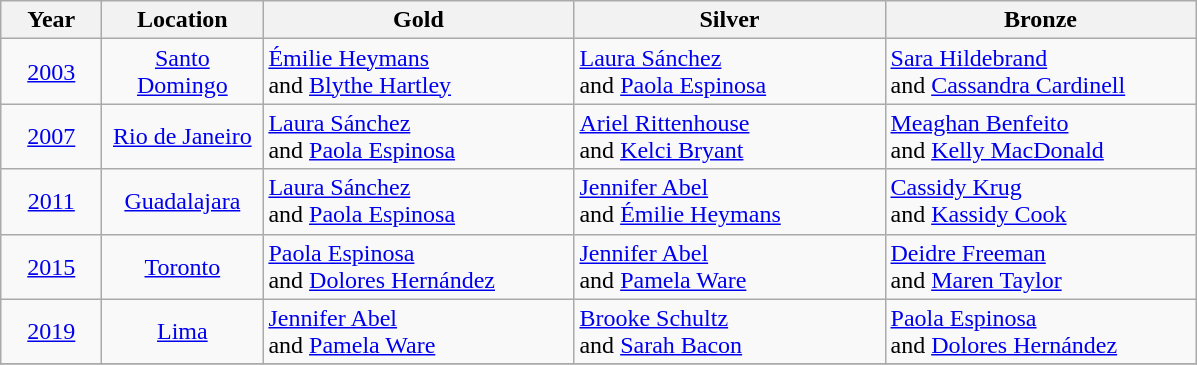<table class="wikitable">
<tr>
<th width="60">Year</th>
<th width="100">Location</th>
<th width="200">Gold</th>
<th width="200">Silver</th>
<th width="200">Bronze</th>
</tr>
<tr>
<td align="center"><a href='#'>2003</a></td>
<td align="center"><a href='#'>Santo Domingo</a></td>
<td> <a href='#'>Émilie Heymans</a><br>and <a href='#'>Blythe Hartley</a></td>
<td> <a href='#'>Laura Sánchez</a><br>and <a href='#'>Paola Espinosa</a></td>
<td> <a href='#'>Sara Hildebrand</a><br>and <a href='#'>Cassandra Cardinell</a></td>
</tr>
<tr>
<td align="center"><a href='#'>2007</a></td>
<td align="center"><a href='#'>Rio de Janeiro</a></td>
<td> <a href='#'>Laura Sánchez</a><br>and <a href='#'>Paola Espinosa</a></td>
<td> <a href='#'>Ariel Rittenhouse</a><br>and <a href='#'>Kelci Bryant</a></td>
<td> <a href='#'>Meaghan Benfeito</a><br>and <a href='#'>Kelly MacDonald</a></td>
</tr>
<tr>
<td align="center"><a href='#'>2011</a></td>
<td align="center"><a href='#'>Guadalajara</a></td>
<td> <a href='#'>Laura Sánchez</a><br>and <a href='#'>Paola Espinosa</a></td>
<td> <a href='#'>Jennifer Abel</a><br>and <a href='#'>Émilie Heymans</a></td>
<td> <a href='#'>Cassidy Krug</a><br>and <a href='#'>Kassidy Cook</a></td>
</tr>
<tr>
<td align="center"><a href='#'>2015</a></td>
<td align="center"><a href='#'>Toronto</a></td>
<td> <a href='#'>Paola Espinosa</a><br>and <a href='#'>Dolores Hernández</a></td>
<td> <a href='#'>Jennifer Abel</a><br>and <a href='#'>Pamela Ware</a></td>
<td> <a href='#'>Deidre Freeman</a> <br>and <a href='#'>Maren Taylor</a></td>
</tr>
<tr>
<td align="center"><a href='#'>2019</a></td>
<td align="center"><a href='#'>Lima</a></td>
<td> <a href='#'>Jennifer Abel</a><br>and <a href='#'>Pamela Ware</a></td>
<td> <a href='#'>Brooke Schultz</a><br>and <a href='#'>Sarah Bacon</a></td>
<td> <a href='#'>Paola Espinosa</a><br>and <a href='#'>Dolores Hernández</a></td>
</tr>
<tr>
</tr>
</table>
